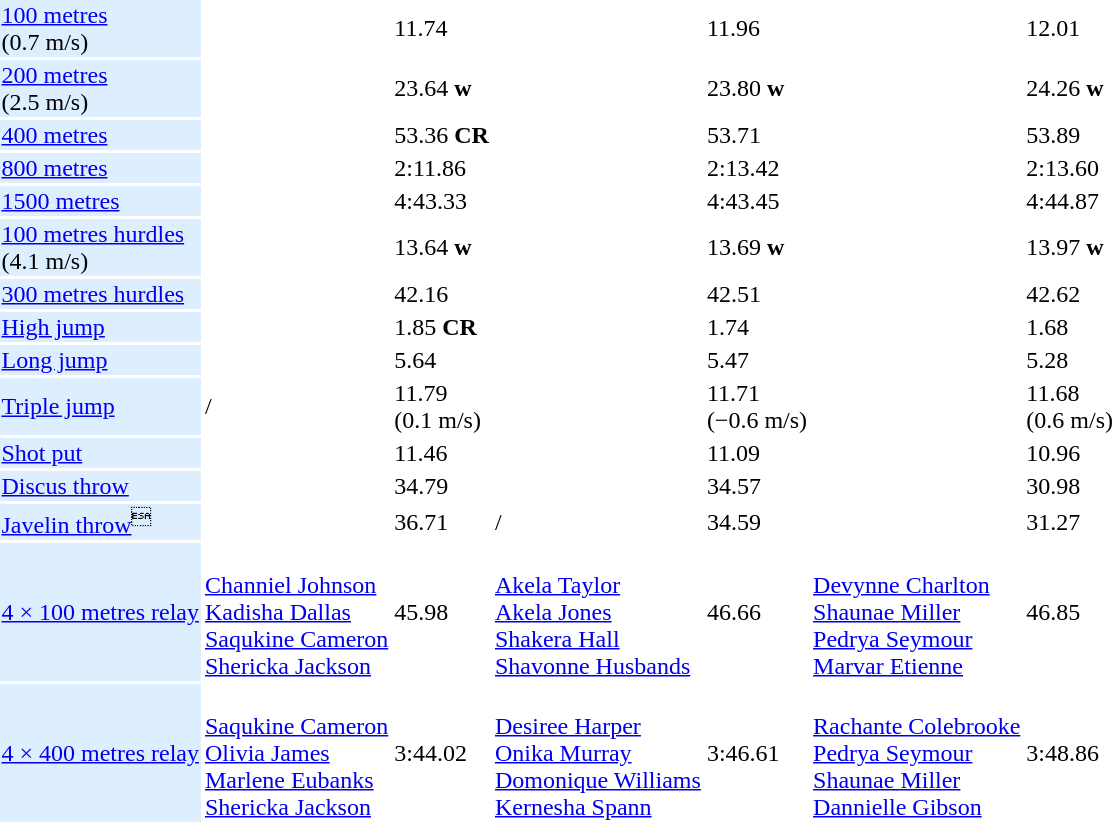<table>
<tr>
<td style="background:#def;"><a href='#'>100 metres</a> <br> (0.7 m/s)</td>
<td></td>
<td>11.74</td>
<td></td>
<td>11.96</td>
<td></td>
<td>12.01</td>
</tr>
<tr>
<td style="background:#def;"><a href='#'>200 metres</a> <br> (2.5 m/s)</td>
<td></td>
<td>23.64 <strong>w</strong></td>
<td></td>
<td>23.80 <strong>w</strong></td>
<td></td>
<td>24.26 <strong>w</strong></td>
</tr>
<tr>
<td style="background:#def;"><a href='#'>400 metres</a></td>
<td></td>
<td>53.36 <strong>CR</strong></td>
<td></td>
<td>53.71</td>
<td></td>
<td>53.89</td>
</tr>
<tr>
<td style="background:#def;"><a href='#'>800 metres</a></td>
<td></td>
<td>2:11.86</td>
<td></td>
<td>2:13.42</td>
<td></td>
<td>2:13.60</td>
</tr>
<tr>
<td style="background:#def;"><a href='#'>1500 metres</a></td>
<td></td>
<td>4:43.33</td>
<td></td>
<td>4:43.45</td>
<td></td>
<td>4:44.87</td>
</tr>
<tr>
<td style="background:#def;"><a href='#'>100 metres hurdles</a> <br> (4.1 m/s)</td>
<td></td>
<td>13.64 <strong>w</strong></td>
<td></td>
<td>13.69 <strong>w</strong></td>
<td></td>
<td>13.97 <strong>w</strong></td>
</tr>
<tr>
<td style="background:#def;"><a href='#'>300 metres hurdles</a></td>
<td></td>
<td>42.16</td>
<td></td>
<td>42.51</td>
<td></td>
<td>42.62</td>
</tr>
<tr>
<td style="background:#def;"><a href='#'>High jump</a></td>
<td></td>
<td>1.85 <strong>CR</strong></td>
<td></td>
<td>1.74</td>
<td></td>
<td>1.68</td>
</tr>
<tr>
<td style="background:#def;"><a href='#'>Long jump</a></td>
<td></td>
<td>5.64</td>
<td></td>
<td>5.47</td>
<td></td>
<td>5.28</td>
</tr>
<tr>
<td style="background:#def;"><a href='#'>Triple jump</a></td>
<td>/</td>
<td>11.79 <br> (0.1 m/s)</td>
<td></td>
<td>11.71 <br> (−0.6 m/s)</td>
<td></td>
<td>11.68 <br> (0.6 m/s)</td>
</tr>
<tr>
<td style="background:#def;"><a href='#'>Shot put</a></td>
<td></td>
<td>11.46</td>
<td></td>
<td>11.09</td>
<td></td>
<td>10.96</td>
</tr>
<tr>
<td style="background:#def;"><a href='#'>Discus throw</a></td>
<td></td>
<td>34.79</td>
<td></td>
<td>34.57</td>
<td></td>
<td>30.98</td>
</tr>
<tr>
<td style="background:#def;"><a href='#'>Javelin throw</a><sup></sup></td>
<td></td>
<td>36.71</td>
<td>/</td>
<td>34.59</td>
<td></td>
<td>31.27</td>
</tr>
<tr>
<td style="background:#def;"><a href='#'>4 × 100 metres relay</a></td>
<td> <br> <a href='#'>Channiel Johnson</a> <br> <a href='#'>Kadisha Dallas</a> <br> <a href='#'>Saqukine Cameron</a> <br> <a href='#'>Shericka Jackson</a></td>
<td>45.98</td>
<td> <br> <a href='#'>Akela Taylor</a> <br> <a href='#'>Akela Jones</a> <br> <a href='#'>Shakera Hall</a> <br> <a href='#'>Shavonne Husbands</a></td>
<td>46.66</td>
<td> <br> <a href='#'>Devynne Charlton</a> <br> <a href='#'>Shaunae Miller</a> <br> <a href='#'>Pedrya Seymour</a> <br> <a href='#'>Marvar Etienne</a></td>
<td>46.85</td>
</tr>
<tr>
<td style="background:#def;"><a href='#'>4 × 400 metres relay</a></td>
<td> <br> <a href='#'>Saqukine Cameron</a> <br> <a href='#'>Olivia James</a> <br> <a href='#'>Marlene Eubanks</a> <br> <a href='#'>Shericka Jackson</a></td>
<td>3:44.02</td>
<td> <br> <a href='#'>Desiree Harper</a> <br> <a href='#'>Onika Murray</a> <br> <a href='#'>Domonique Williams</a> <br> <a href='#'>Kernesha Spann</a></td>
<td>3:46.61</td>
<td> <br> <a href='#'>Rachante Colebrooke</a> <br> <a href='#'>Pedrya Seymour</a> <br> <a href='#'>Shaunae Miller</a> <br> <a href='#'>Dannielle Gibson</a></td>
<td>3:48.86</td>
</tr>
</table>
